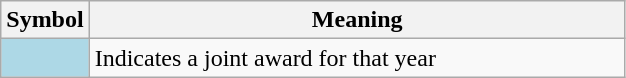<table class="wikitable plainrowheaders" border="1">
<tr>
<th scope="col" style="width:50px">Symbol</th>
<th scope="col" style="width:350px">Meaning</th>
</tr>
<tr>
<td align=center style="background-color:#ADD8E6"></td>
<td>Indicates a joint award for that year</td>
</tr>
</table>
